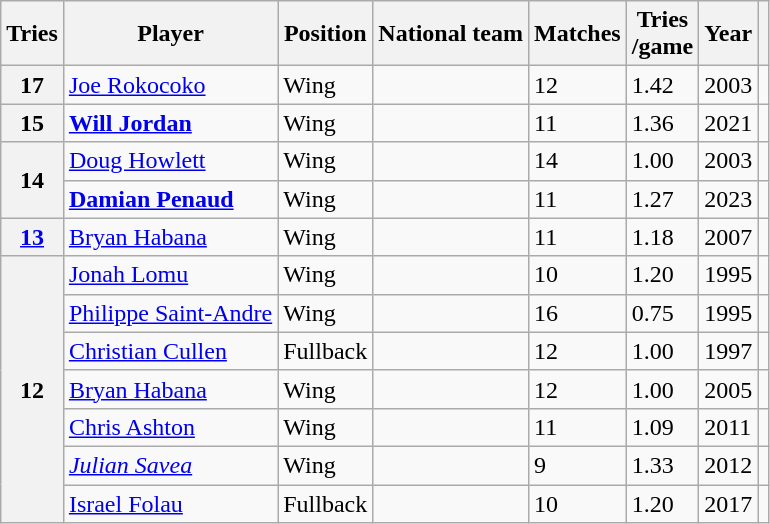<table class="wikitable sortable">
<tr>
<th>Tries</th>
<th>Player</th>
<th>Position</th>
<th>National team</th>
<th>Matches</th>
<th>Tries<br>/game</th>
<th>Year</th>
<th class="unsortable"></th>
</tr>
<tr>
<th>17</th>
<td><a href='#'>Joe Rokocoko</a></td>
<td>Wing</td>
<td></td>
<td>12</td>
<td>1.42</td>
<td>2003</td>
<td></td>
</tr>
<tr>
<th>15</th>
<td><strong><a href='#'>Will Jordan</a></strong></td>
<td>Wing</td>
<td></td>
<td>11</td>
<td>1.36</td>
<td>2021</td>
<td></td>
</tr>
<tr>
<th rowspan=2>14</th>
<td><a href='#'>Doug Howlett</a></td>
<td>Wing</td>
<td></td>
<td>14</td>
<td>1.00</td>
<td>2003</td>
<td></td>
</tr>
<tr>
<td><strong><a href='#'>Damian Penaud</a></strong></td>
<td>Wing</td>
<td></td>
<td>11</td>
<td>1.27</td>
<td>2023</td>
</tr>
<tr>
<th><a href='#'>13</a></th>
<td><a href='#'>Bryan Habana</a></td>
<td>Wing</td>
<td></td>
<td>11</td>
<td>1.18</td>
<td>2007</td>
<td></td>
</tr>
<tr>
<th rowspan=7>12</th>
<td><a href='#'>Jonah Lomu</a></td>
<td>Wing</td>
<td></td>
<td>10</td>
<td>1.20</td>
<td>1995</td>
<td></td>
</tr>
<tr>
<td><a href='#'>Philippe Saint-Andre</a></td>
<td>Wing</td>
<td></td>
<td>16</td>
<td>0.75</td>
<td>1995</td>
<td></td>
</tr>
<tr>
<td><a href='#'>Christian Cullen</a></td>
<td>Fullback</td>
<td></td>
<td>12</td>
<td>1.00</td>
<td>1997</td>
<td></td>
</tr>
<tr>
<td><a href='#'>Bryan Habana</a></td>
<td>Wing</td>
<td></td>
<td>12</td>
<td>1.00</td>
<td>2005</td>
<td></td>
</tr>
<tr>
<td><a href='#'>Chris Ashton</a></td>
<td>Wing</td>
<td></td>
<td>11</td>
<td>1.09</td>
<td>2011</td>
<td></td>
</tr>
<tr>
<td><em><a href='#'>Julian Savea</a></em></td>
<td>Wing</td>
<td></td>
<td>9</td>
<td>1.33</td>
<td>2012</td>
<td></td>
</tr>
<tr>
<td><a href='#'>Israel Folau</a></td>
<td>Fullback</td>
<td></td>
<td>10</td>
<td>1.20</td>
<td>2017</td>
<td></td>
</tr>
</table>
